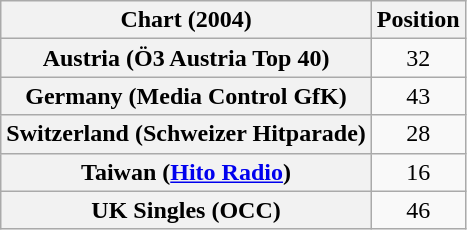<table class="wikitable sortable plainrowheaders" style="text-align:center">
<tr>
<th scope="col">Chart (2004)</th>
<th scope="col">Position</th>
</tr>
<tr>
<th scope="row">Austria (Ö3 Austria Top 40)</th>
<td>32</td>
</tr>
<tr>
<th scope="row">Germany (Media Control GfK)</th>
<td>43</td>
</tr>
<tr>
<th scope="row">Switzerland (Schweizer Hitparade)</th>
<td>28</td>
</tr>
<tr>
<th scope="row">Taiwan (<a href='#'>Hito Radio</a>)</th>
<td>16</td>
</tr>
<tr>
<th scope="row">UK Singles (OCC)</th>
<td>46</td>
</tr>
</table>
